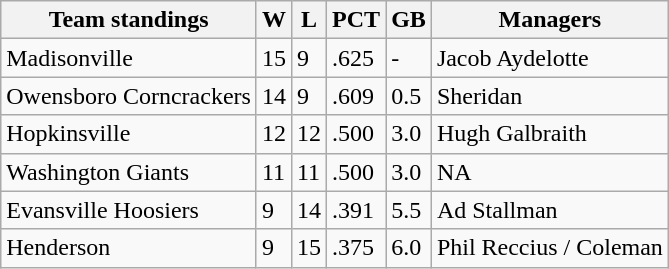<table class="wikitable">
<tr>
<th>Team standings</th>
<th>W</th>
<th>L</th>
<th>PCT</th>
<th>GB</th>
<th>Managers</th>
</tr>
<tr>
<td>Madisonville</td>
<td>15</td>
<td>9</td>
<td>.625</td>
<td>-</td>
<td>Jacob Aydelotte</td>
</tr>
<tr>
<td>Owensboro Corncrackers</td>
<td>14</td>
<td>9</td>
<td>.609</td>
<td>0.5</td>
<td>Sheridan</td>
</tr>
<tr>
<td>Hopkinsville</td>
<td>12</td>
<td>12</td>
<td>.500</td>
<td>3.0</td>
<td>Hugh Galbraith</td>
</tr>
<tr>
<td>Washington Giants</td>
<td>11</td>
<td>11</td>
<td>.500</td>
<td>3.0</td>
<td>NA</td>
</tr>
<tr>
<td>Evansville Hoosiers</td>
<td>9</td>
<td>14</td>
<td>.391</td>
<td>5.5</td>
<td>Ad Stallman</td>
</tr>
<tr>
<td>Henderson</td>
<td>9</td>
<td>15</td>
<td>.375</td>
<td>6.0</td>
<td>Phil Reccius / Coleman</td>
</tr>
</table>
